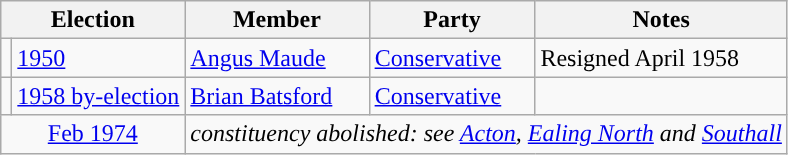<table class="wikitable">
<tr>
<th colspan="2">Election</th>
<th>Member</th>
<th>Party</th>
<th>Notes</th>
</tr>
<tr>
<td style="color:inherit;background-color: "></td>
<td><a href='#'>1950</a></td>
<td><a href='#'>Angus Maude</a></td>
<td><a href='#'>Conservative</a></td>
<td>Resigned April 1958</td>
</tr>
<tr>
<td style="color:inherit;background-color: "></td>
<td><a href='#'>1958 by-election</a></td>
<td><a href='#'>Brian Batsford</a></td>
<td><a href='#'>Conservative</a></td>
<td></td>
</tr>
<tr>
<td colspan="2" align="center"><a href='#'>Feb 1974</a></td>
<td colspan="3"><em>constituency abolished: see <a href='#'>Acton</a>, <a href='#'>Ealing North</a> and <a href='#'>Southall</a></em></td>
</tr>
</table>
